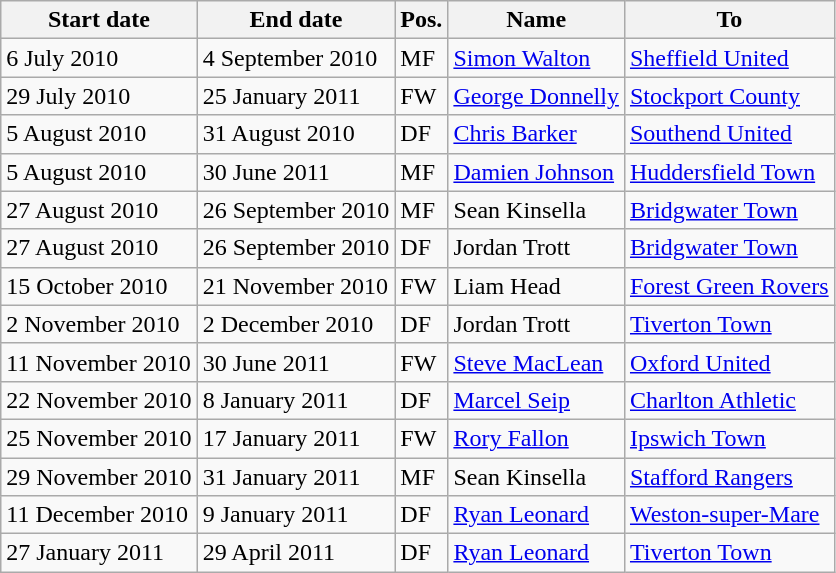<table class="wikitable">
<tr>
<th>Start date</th>
<th>End date</th>
<th>Pos.</th>
<th>Name</th>
<th>To</th>
</tr>
<tr>
<td>6 July 2010</td>
<td>4 September 2010</td>
<td>MF</td>
<td> <a href='#'>Simon Walton</a></td>
<td> <a href='#'>Sheffield United</a></td>
</tr>
<tr>
<td>29 July 2010</td>
<td>25 January 2011</td>
<td>FW</td>
<td> <a href='#'>George Donnelly</a></td>
<td> <a href='#'>Stockport County</a></td>
</tr>
<tr>
<td>5 August 2010</td>
<td>31 August 2010</td>
<td>DF</td>
<td> <a href='#'>Chris Barker</a></td>
<td> <a href='#'>Southend United</a></td>
</tr>
<tr>
<td>5 August 2010</td>
<td>30 June 2011</td>
<td>MF</td>
<td> <a href='#'>Damien Johnson</a></td>
<td> <a href='#'>Huddersfield Town</a></td>
</tr>
<tr>
<td>27 August 2010</td>
<td>26 September 2010</td>
<td>MF</td>
<td> Sean Kinsella</td>
<td> <a href='#'>Bridgwater Town</a></td>
</tr>
<tr>
<td>27 August 2010</td>
<td>26 September 2010</td>
<td>DF</td>
<td> Jordan Trott</td>
<td> <a href='#'>Bridgwater Town</a></td>
</tr>
<tr>
<td>15 October 2010</td>
<td>21 November 2010</td>
<td>FW</td>
<td> Liam Head</td>
<td> <a href='#'>Forest Green Rovers</a></td>
</tr>
<tr>
<td>2 November 2010</td>
<td>2 December 2010</td>
<td>DF</td>
<td> Jordan Trott</td>
<td> <a href='#'>Tiverton Town</a></td>
</tr>
<tr>
<td>11 November 2010</td>
<td>30 June 2011</td>
<td>FW</td>
<td> <a href='#'>Steve MacLean</a></td>
<td> <a href='#'>Oxford United</a></td>
</tr>
<tr>
<td>22 November 2010</td>
<td>8 January 2011</td>
<td>DF</td>
<td> <a href='#'>Marcel Seip</a></td>
<td> <a href='#'>Charlton Athletic</a></td>
</tr>
<tr>
<td>25 November 2010</td>
<td>17 January 2011</td>
<td>FW</td>
<td> <a href='#'>Rory Fallon</a></td>
<td> <a href='#'>Ipswich Town</a></td>
</tr>
<tr>
<td>29 November 2010</td>
<td>31 January 2011</td>
<td>MF</td>
<td> Sean Kinsella</td>
<td> <a href='#'>Stafford Rangers</a></td>
</tr>
<tr>
<td>11 December 2010</td>
<td>9 January 2011</td>
<td>DF</td>
<td> <a href='#'>Ryan Leonard</a></td>
<td> <a href='#'>Weston-super-Mare</a></td>
</tr>
<tr>
<td>27 January 2011</td>
<td>29 April 2011</td>
<td>DF</td>
<td> <a href='#'>Ryan Leonard</a></td>
<td> <a href='#'>Tiverton Town</a></td>
</tr>
</table>
